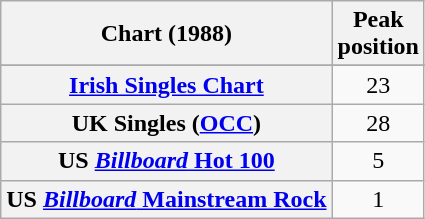<table class="wikitable sortable plainrowheaders">
<tr>
<th>Chart (1988)</th>
<th>Peak<br>position</th>
</tr>
<tr>
</tr>
<tr>
<th scope="row"><a href='#'>Irish Singles Chart</a></th>
<td style="text-align:center;">23</td>
</tr>
<tr>
<th scope="row">UK Singles (<a href='#'>OCC</a>)</th>
<td style="text-align:center;">28</td>
</tr>
<tr>
<th scope="row">US <a href='#'><em>Billboard</em> Hot 100</a></th>
<td style="text-align:center;">5</td>
</tr>
<tr>
<th scope="row">US <a href='#'><em>Billboard</em> Mainstream Rock</a></th>
<td style="text-align:center;">1</td>
</tr>
</table>
